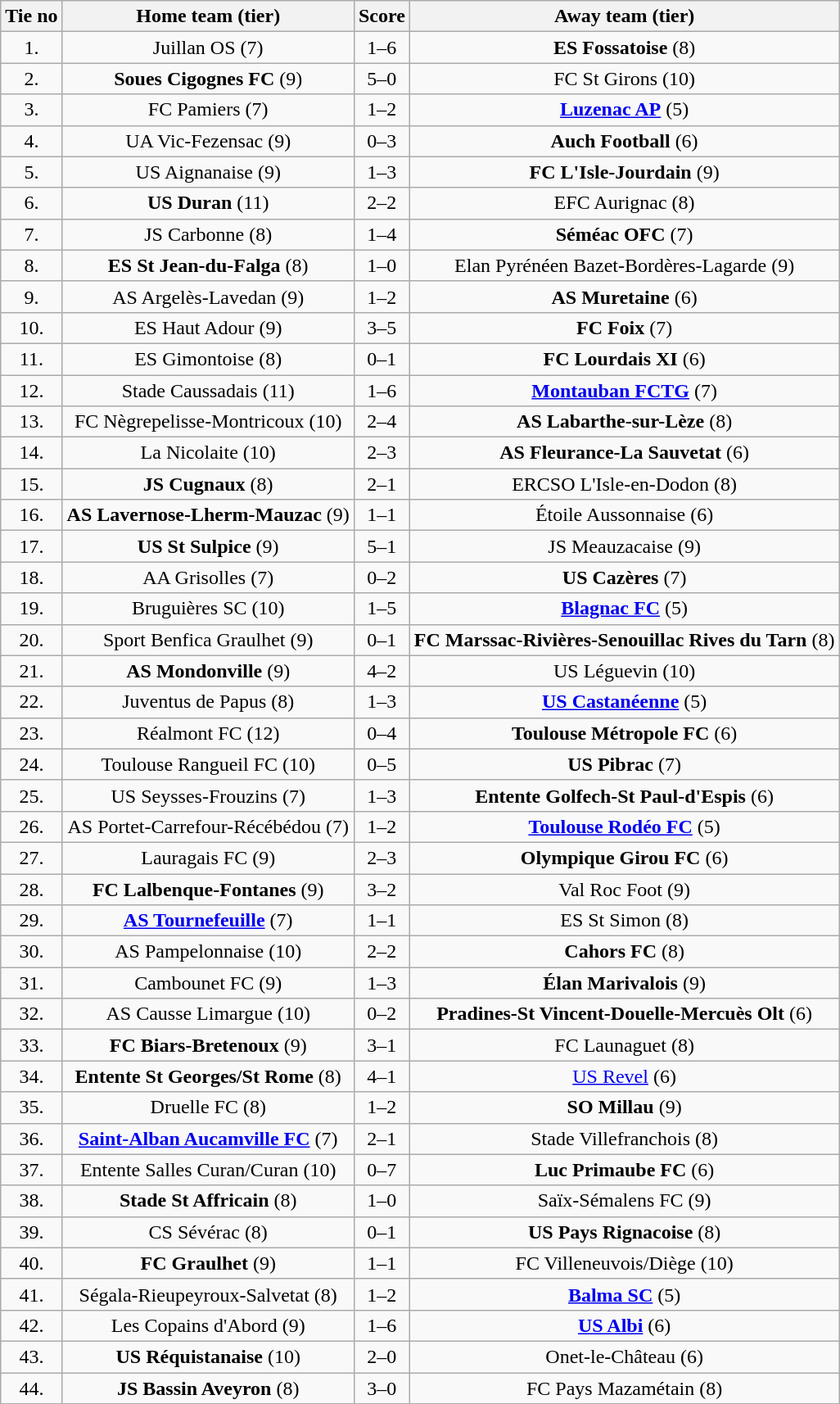<table class="wikitable" style="text-align: center">
<tr>
<th>Tie no</th>
<th>Home team (tier)</th>
<th>Score</th>
<th>Away team (tier)</th>
</tr>
<tr>
<td>1.</td>
<td>Juillan OS (7)</td>
<td>1–6</td>
<td><strong>ES Fossatoise</strong> (8)</td>
</tr>
<tr>
<td>2.</td>
<td><strong>Soues Cigognes FC</strong> (9)</td>
<td>5–0</td>
<td>FC St Girons (10)</td>
</tr>
<tr>
<td>3.</td>
<td>FC Pamiers (7)</td>
<td>1–2</td>
<td><strong><a href='#'>Luzenac AP</a></strong> (5)</td>
</tr>
<tr>
<td>4.</td>
<td>UA Vic-Fezensac (9)</td>
<td>0–3</td>
<td><strong>Auch Football</strong> (6)</td>
</tr>
<tr>
<td>5.</td>
<td>US Aignanaise (9)</td>
<td>1–3</td>
<td><strong>FC L'Isle-Jourdain</strong> (9)</td>
</tr>
<tr>
<td>6.</td>
<td><strong>US Duran</strong> (11)</td>
<td>2–2 </td>
<td>EFC Aurignac (8)</td>
</tr>
<tr>
<td>7.</td>
<td>JS Carbonne (8)</td>
<td>1–4</td>
<td><strong>Séméac OFC</strong> (7)</td>
</tr>
<tr>
<td>8.</td>
<td><strong>ES St Jean-du-Falga</strong> (8)</td>
<td>1–0</td>
<td>Elan Pyrénéen Bazet-Bordères-Lagarde (9)</td>
</tr>
<tr>
<td>9.</td>
<td>AS Argelès-Lavedan (9)</td>
<td>1–2</td>
<td><strong>AS Muretaine</strong> (6)</td>
</tr>
<tr>
<td>10.</td>
<td>ES Haut Adour (9)</td>
<td>3–5</td>
<td><strong>FC Foix</strong> (7)</td>
</tr>
<tr>
<td>11.</td>
<td>ES Gimontoise (8)</td>
<td>0–1</td>
<td><strong>FC Lourdais XI</strong> (6)</td>
</tr>
<tr>
<td>12.</td>
<td>Stade Caussadais (11)</td>
<td>1–6</td>
<td><strong><a href='#'>Montauban FCTG</a></strong> (7)</td>
</tr>
<tr>
<td>13.</td>
<td>FC Nègrepelisse-Montricoux (10)</td>
<td>2–4</td>
<td><strong>AS Labarthe-sur-Lèze</strong> (8)</td>
</tr>
<tr>
<td>14.</td>
<td>La Nicolaite (10)</td>
<td>2–3</td>
<td><strong>AS Fleurance-La Sauvetat</strong> (6)</td>
</tr>
<tr>
<td>15.</td>
<td><strong>JS Cugnaux</strong> (8)</td>
<td>2–1</td>
<td>ERCSO L'Isle-en-Dodon (8)</td>
</tr>
<tr>
<td>16.</td>
<td><strong>AS Lavernose-Lherm-Mauzac</strong> (9)</td>
<td>1–1 </td>
<td>Étoile Aussonnaise (6)</td>
</tr>
<tr>
<td>17.</td>
<td><strong>US St Sulpice</strong> (9)</td>
<td>5–1</td>
<td>JS Meauzacaise (9)</td>
</tr>
<tr>
<td>18.</td>
<td>AA Grisolles (7)</td>
<td>0–2</td>
<td><strong>US Cazères</strong> (7)</td>
</tr>
<tr>
<td>19.</td>
<td>Bruguières SC (10)</td>
<td>1–5</td>
<td><strong><a href='#'>Blagnac FC</a></strong> (5)</td>
</tr>
<tr>
<td>20.</td>
<td>Sport Benfica Graulhet (9)</td>
<td>0–1</td>
<td><strong>FC Marssac-Rivières-Senouillac Rives du Tarn</strong> (8)</td>
</tr>
<tr>
<td>21.</td>
<td><strong>AS Mondonville</strong> (9)</td>
<td>4–2</td>
<td>US Léguevin (10)</td>
</tr>
<tr>
<td>22.</td>
<td>Juventus de Papus (8)</td>
<td>1–3</td>
<td><strong><a href='#'>US Castanéenne</a></strong> (5)</td>
</tr>
<tr>
<td>23.</td>
<td>Réalmont FC (12)</td>
<td>0–4</td>
<td><strong>Toulouse Métropole FC</strong> (6)</td>
</tr>
<tr>
<td>24.</td>
<td>Toulouse Rangueil FC (10)</td>
<td>0–5</td>
<td><strong>US Pibrac</strong> (7)</td>
</tr>
<tr>
<td>25.</td>
<td>US Seysses-Frouzins (7)</td>
<td>1–3</td>
<td><strong>Entente Golfech-St Paul-d'Espis</strong> (6)</td>
</tr>
<tr>
<td>26.</td>
<td>AS Portet-Carrefour-Récébédou (7)</td>
<td>1–2</td>
<td><strong><a href='#'>Toulouse Rodéo FC</a></strong> (5)</td>
</tr>
<tr>
<td>27.</td>
<td>Lauragais FC (9)</td>
<td>2–3</td>
<td><strong>Olympique Girou FC</strong> (6)</td>
</tr>
<tr>
<td>28.</td>
<td><strong>FC Lalbenque-Fontanes</strong> (9)</td>
<td>3–2 </td>
<td>Val Roc Foot (9)</td>
</tr>
<tr>
<td>29.</td>
<td><strong><a href='#'>AS Tournefeuille</a></strong> (7)</td>
<td>1–1 </td>
<td>ES St Simon (8)</td>
</tr>
<tr>
<td>30.</td>
<td>AS Pampelonnaise (10)</td>
<td>2–2 </td>
<td><strong>Cahors FC</strong> (8)</td>
</tr>
<tr>
<td>31.</td>
<td>Cambounet FC (9)</td>
<td>1–3</td>
<td><strong>Élan Marivalois</strong> (9)</td>
</tr>
<tr>
<td>32.</td>
<td>AS Causse Limargue (10)</td>
<td>0–2</td>
<td><strong>Pradines-St Vincent-Douelle-Mercuès Olt</strong> (6)</td>
</tr>
<tr>
<td>33.</td>
<td><strong>FC Biars-Bretenoux</strong> (9)</td>
<td>3–1</td>
<td>FC Launaguet (8)</td>
</tr>
<tr>
<td>34.</td>
<td><strong>Entente St Georges/St Rome</strong> (8)</td>
<td>4–1</td>
<td><a href='#'>US Revel</a> (6)</td>
</tr>
<tr>
<td>35.</td>
<td>Druelle FC (8)</td>
<td>1–2 </td>
<td><strong>SO Millau</strong> (9)</td>
</tr>
<tr>
<td>36.</td>
<td><strong><a href='#'>Saint-Alban Aucamville FC</a></strong> (7)</td>
<td>2–1</td>
<td>Stade Villefranchois (8)</td>
</tr>
<tr>
<td>37.</td>
<td>Entente Salles Curan/Curan (10)</td>
<td>0–7</td>
<td><strong>Luc Primaube FC</strong> (6)</td>
</tr>
<tr>
<td>38.</td>
<td><strong>Stade St Affricain</strong> (8)</td>
<td>1–0</td>
<td>Saïx-Sémalens FC (9)</td>
</tr>
<tr>
<td>39.</td>
<td>CS Sévérac (8)</td>
<td>0–1</td>
<td><strong>US Pays Rignacoise</strong> (8)</td>
</tr>
<tr>
<td>40.</td>
<td><strong>FC Graulhet</strong> (9)</td>
<td>1–1 </td>
<td>FC Villeneuvois/Diège (10)</td>
</tr>
<tr>
<td>41.</td>
<td>Ségala-Rieupeyroux-Salvetat (8)</td>
<td>1–2</td>
<td><strong><a href='#'>Balma SC</a></strong> (5)</td>
</tr>
<tr>
<td>42.</td>
<td>Les Copains d'Abord (9)</td>
<td>1–6</td>
<td><strong><a href='#'>US Albi</a></strong> (6)</td>
</tr>
<tr>
<td>43.</td>
<td><strong>US Réquistanaise</strong> (10)</td>
<td>2–0</td>
<td>Onet-le-Château (6)</td>
</tr>
<tr>
<td>44.</td>
<td><strong>JS Bassin Aveyron</strong> (8)</td>
<td>3–0</td>
<td>FC Pays Mazamétain (8)</td>
</tr>
</table>
